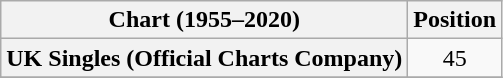<table class="wikitable plainrowheaders" style="text-align:center">
<tr>
<th scope="col">Chart (1955–2020)</th>
<th scope="col">Position</th>
</tr>
<tr>
<th scope="row">UK Singles (Official Charts Company)</th>
<td>45</td>
</tr>
<tr>
</tr>
</table>
